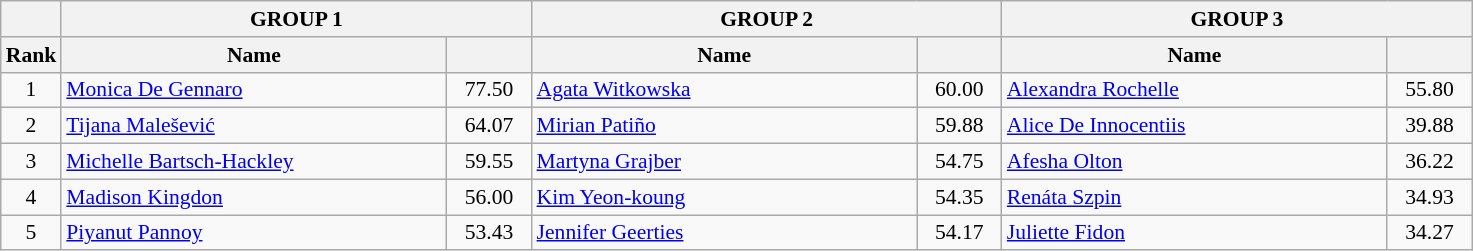<table class="wikitable" style="font-size:90%">
<tr>
<th></th>
<th colspan="2">GROUP 1</th>
<th colspan="2">GROUP 2</th>
<th colspan="2">GROUP 3</th>
</tr>
<tr>
<th width=30>Rank</th>
<th width=250>Name</th>
<th width=50></th>
<th width=250>Name</th>
<th width=50></th>
<th width=250>Name</th>
<th width=50></th>
</tr>
<tr>
<td align=center>1</td>
<td> <a href='#'>Monica De Gennaro</a></td>
<td align=center>77.50</td>
<td> <a href='#'>Agata Witkowska</a></td>
<td align=center>60.00</td>
<td> <a href='#'>Alexandra Rochelle</a></td>
<td align=center>55.80</td>
</tr>
<tr>
<td align=center>2</td>
<td> <a href='#'>Tijana Malešević</a></td>
<td align=center>64.07</td>
<td> <a href='#'>Mirian Patiño</a></td>
<td align=center>59.88</td>
<td> <a href='#'>Alice De Innocentiis</a></td>
<td align=center>39.88</td>
</tr>
<tr>
<td align=center>3</td>
<td> <a href='#'>Michelle Bartsch-Hackley</a></td>
<td align=center>59.55</td>
<td> <a href='#'>Martyna Grajber</a></td>
<td align=center>54.75</td>
<td> <a href='#'>Afesha Olton</a></td>
<td align=center>36.22</td>
</tr>
<tr>
<td align=center>4</td>
<td> <a href='#'>Madison Kingdon</a></td>
<td align=center>56.00</td>
<td> <a href='#'>Kim Yeon-koung</a></td>
<td align=center>54.35</td>
<td> <a href='#'>Renáta Szpin</a></td>
<td align=center>34.93</td>
</tr>
<tr>
<td align=center>5</td>
<td> <a href='#'>Piyanut Pannoy</a></td>
<td align=center>53.43</td>
<td> <a href='#'>Jennifer Geerties</a></td>
<td align=center>54.17</td>
<td> <a href='#'>Juliette Fidon</a></td>
<td align=center>34.27</td>
</tr>
</table>
